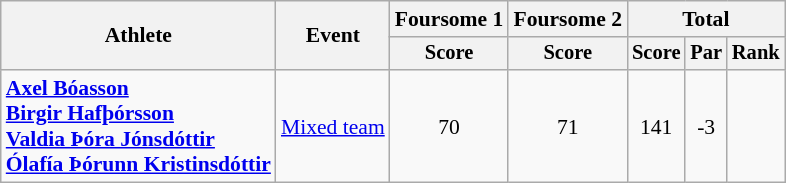<table class=wikitable style=font-size:90%;text-align:center>
<tr>
<th rowspan=2>Athlete</th>
<th rowspan=2>Event</th>
<th>Foursome 1</th>
<th>Foursome 2</th>
<th colspan=3>Total</th>
</tr>
<tr style=font-size:95%>
<th>Score</th>
<th>Score</th>
<th>Score</th>
<th>Par</th>
<th>Rank</th>
</tr>
<tr>
<td align=left><strong><a href='#'>Axel Bóasson</a><br><a href='#'>Birgir Hafþórsson</a><br><a href='#'>Valdia Þóra Jónsdóttir</a><br><a href='#'>Ólafía Þórunn Kristinsdóttir</a></strong></td>
<td align=left><a href='#'>Mixed team</a></td>
<td>70</td>
<td>71</td>
<td>141</td>
<td>-3</td>
<td></td>
</tr>
</table>
